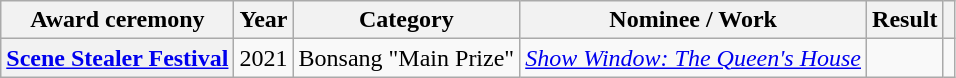<table class="wikitable plainrowheaders sortable">
<tr>
<th scope="col">Award ceremony</th>
<th scope="col">Year</th>
<th scope="col">Category</th>
<th scope="col">Nominee / Work</th>
<th scope="col">Result</th>
<th scope="col" class="unsortable"></th>
</tr>
<tr>
<th scope="row"><a href='#'>Scene Stealer Festival</a></th>
<td>2021</td>
<td>Bonsang "Main Prize"</td>
<td><em><a href='#'>Show Window: The Queen's House</a></em></td>
<td></td>
<td></td>
</tr>
</table>
